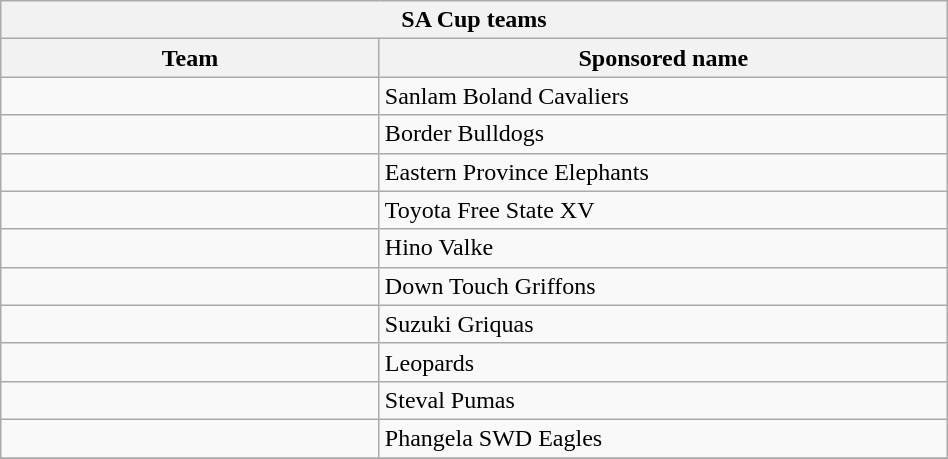<table class="wikitable sortable" style="text-align:left; width:50%;">
<tr>
<th colspan="100%">SA Cup teams</th>
</tr>
<tr>
<th width="40%">Team</th>
<th width="60%">Sponsored name</th>
</tr>
<tr>
<td></td>
<td>Sanlam Boland Cavaliers</td>
</tr>
<tr>
<td></td>
<td>Border Bulldogs</td>
</tr>
<tr>
<td></td>
<td>Eastern Province Elephants</td>
</tr>
<tr>
<td></td>
<td>Toyota Free State XV</td>
</tr>
<tr>
<td></td>
<td>Hino Valke</td>
</tr>
<tr>
<td></td>
<td>Down Touch Griffons</td>
</tr>
<tr>
<td></td>
<td>Suzuki Griquas</td>
</tr>
<tr>
<td></td>
<td>Leopards</td>
</tr>
<tr>
<td></td>
<td>Steval Pumas</td>
</tr>
<tr>
<td></td>
<td>Phangela SWD Eagles</td>
</tr>
<tr>
</tr>
</table>
